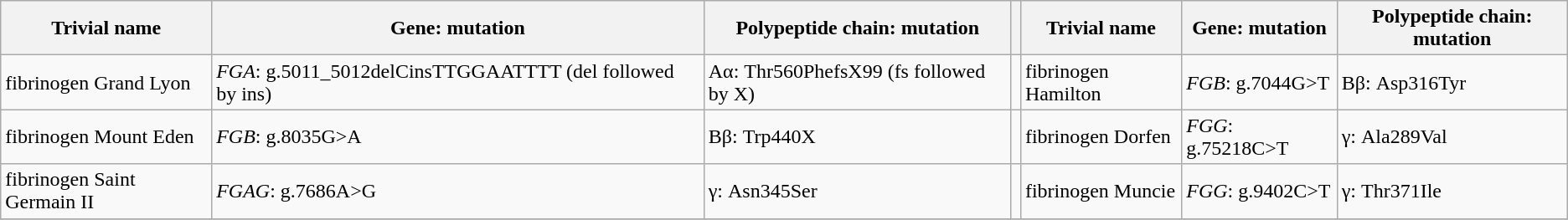<table class="wikitable">
<tr>
<th>Trivial name</th>
<th>Gene: mutation</th>
<th>Polypeptide chain: mutation</th>
<th></th>
<th>Trivial name</th>
<th>Gene: mutation</th>
<th>Polypeptide chain: mutation</th>
</tr>
<tr>
<td>fibrinogen Grand Lyon</td>
<td><em>FGA</em>: g.5011_5012delCinsTTGGAATTTT (del followed by ins)</td>
<td>Aα: Thr560PhefsX99 (fs followed by X)</td>
<td></td>
<td>fibrinogen Hamilton</td>
<td><em>FGB</em>: g.7044G>T</td>
<td>Bβ: Asp316Tyr</td>
</tr>
<tr>
<td>fibrinogen Mount Eden</td>
<td><em>FGB</em>: g.8035G>A</td>
<td>Bβ: Trp440X</td>
<td></td>
<td>fibrinogen Dorfen</td>
<td><em>FGG</em>: g.75218C>T</td>
<td>γ: Ala289Val</td>
</tr>
<tr>
<td>fibrinogen Saint Germain II</td>
<td><em>FGAG</em>: g.7686A>G</td>
<td>γ: Asn345Ser</td>
<td></td>
<td>fibrinogen Muncie</td>
<td><em>FGG</em>: g.9402C>T</td>
<td>γ: Thr371Ile</td>
</tr>
<tr>
</tr>
</table>
